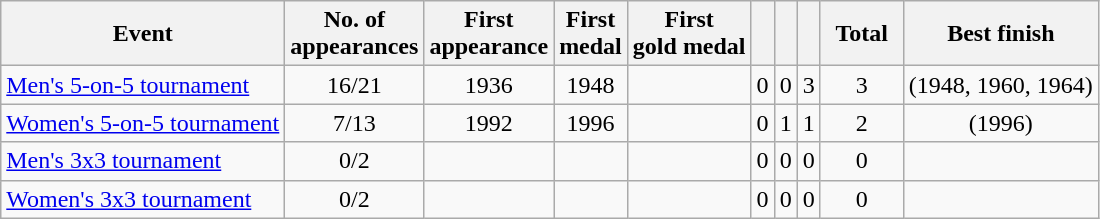<table class="wikitable sortable" style="text-align:center">
<tr>
<th>Event</th>
<th>No. of<br>appearances</th>
<th>First<br>appearance</th>
<th>First<br>medal</th>
<th>First<br>gold medal</th>
<th width:3em; font-weight:bold;"></th>
<th width:3em; font-weight:bold;"></th>
<th width:3em; font-weight:bold;"></th>
<th style="width:3em; font-weight:bold;">Total</th>
<th>Best finish</th>
</tr>
<tr>
<td align=left><a href='#'>Men's 5-on-5 tournament</a></td>
<td>16/21</td>
<td>1936</td>
<td>1948</td>
<td></td>
<td>0</td>
<td>0</td>
<td>3</td>
<td>3</td>
<td> (1948, 1960, 1964)</td>
</tr>
<tr>
<td align=left><a href='#'>Women's 5-on-5 tournament</a></td>
<td>7/13</td>
<td>1992</td>
<td>1996</td>
<td></td>
<td>0</td>
<td>1</td>
<td>1</td>
<td>2</td>
<td> (1996)</td>
</tr>
<tr>
<td align=left><a href='#'>Men's 3x3 tournament</a></td>
<td>0/2</td>
<td></td>
<td></td>
<td></td>
<td>0</td>
<td>0</td>
<td>0</td>
<td>0</td>
<td></td>
</tr>
<tr>
<td align=left><a href='#'>Women's 3x3 tournament</a></td>
<td>0/2</td>
<td></td>
<td></td>
<td></td>
<td>0</td>
<td>0</td>
<td>0</td>
<td>0</td>
<td></td>
</tr>
</table>
